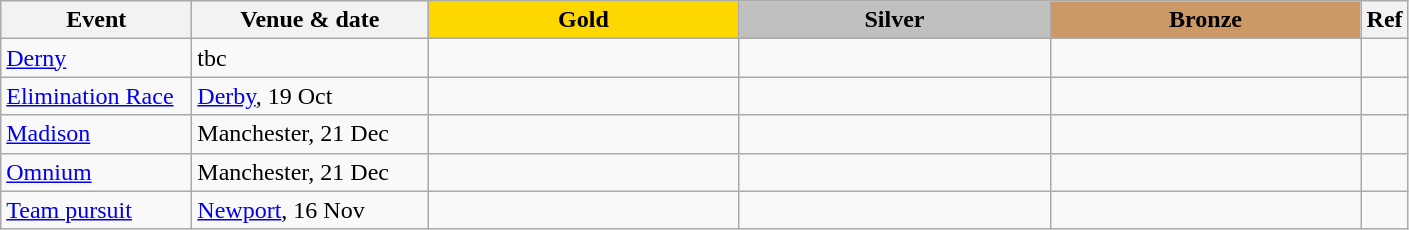<table class="wikitable" style="font-size: 100%">
<tr>
<th width=120>Event</th>
<th width=150>Venue & date</th>
<th width=200 style="background-color: gold;">Gold</th>
<th width=200 style="background-color: silver;">Silver</th>
<th width=200 style="background-color: #cc9966;">Bronze</th>
<th width=20>Ref</th>
</tr>
<tr>
<td><a href='#'>Derny</a></td>
<td>tbc</td>
<td></td>
<td></td>
<td></td>
<td></td>
</tr>
<tr>
<td><a href='#'>Elimination Race</a></td>
<td><a href='#'>Derby</a>, 19 Oct</td>
<td></td>
<td></td>
<td></td>
</tr>
<tr>
<td><a href='#'>Madison</a></td>
<td>Manchester, 21 Dec</td>
<td></td>
<td></td>
<td></td>
<td></td>
</tr>
<tr>
<td><a href='#'>Omnium</a></td>
<td>Manchester, 21 Dec</td>
<td></td>
<td></td>
<td></td>
<td></td>
</tr>
<tr>
<td><a href='#'>Team pursuit</a></td>
<td><a href='#'>Newport</a>, 16 Nov</td>
<td></td>
<td></td>
<td></td>
<td></td>
</tr>
</table>
